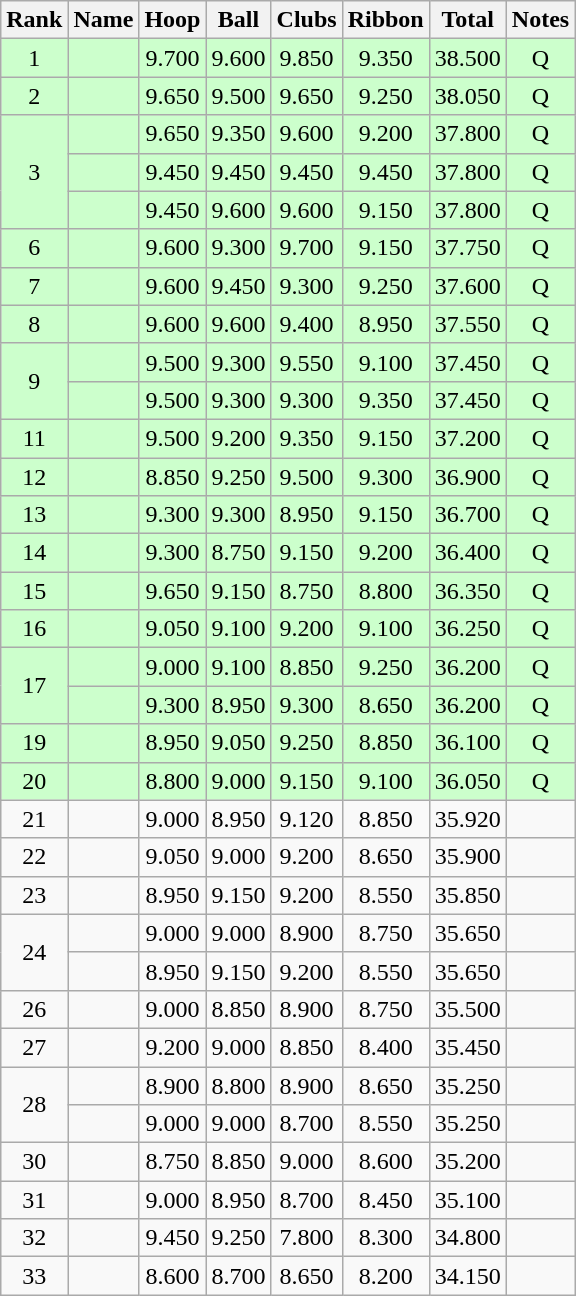<table class="wikitable" style="text-align:center">
<tr>
<th>Rank</th>
<th>Name</th>
<th>Hoop</th>
<th>Ball</th>
<th>Clubs</th>
<th>Ribbon</th>
<th>Total</th>
<th>Notes</th>
</tr>
<tr bgcolor=ccffcc>
<td>1</td>
<td align=left></td>
<td>9.700</td>
<td>9.600</td>
<td>9.850</td>
<td>9.350</td>
<td>38.500</td>
<td>Q</td>
</tr>
<tr bgcolor=ccffcc>
<td>2</td>
<td align=left></td>
<td>9.650</td>
<td>9.500</td>
<td>9.650</td>
<td>9.250</td>
<td>38.050</td>
<td>Q</td>
</tr>
<tr bgcolor=ccffcc>
<td rowspan=3>3</td>
<td align=left></td>
<td>9.650</td>
<td>9.350</td>
<td>9.600</td>
<td>9.200</td>
<td>37.800</td>
<td>Q</td>
</tr>
<tr bgcolor=ccffcc>
<td align=left></td>
<td>9.450</td>
<td>9.450</td>
<td>9.450</td>
<td>9.450</td>
<td>37.800</td>
<td>Q</td>
</tr>
<tr bgcolor=ccffcc>
<td align=left></td>
<td>9.450</td>
<td>9.600</td>
<td>9.600</td>
<td>9.150</td>
<td>37.800</td>
<td>Q</td>
</tr>
<tr bgcolor=ccffcc>
<td>6</td>
<td align=left></td>
<td>9.600</td>
<td>9.300</td>
<td>9.700</td>
<td>9.150</td>
<td>37.750</td>
<td>Q</td>
</tr>
<tr bgcolor=ccffcc>
<td>7</td>
<td align=left></td>
<td>9.600</td>
<td>9.450</td>
<td>9.300</td>
<td>9.250</td>
<td>37.600</td>
<td>Q</td>
</tr>
<tr bgcolor=ccffcc>
<td>8</td>
<td align=left></td>
<td>9.600</td>
<td>9.600</td>
<td>9.400</td>
<td>8.950</td>
<td>37.550</td>
<td>Q</td>
</tr>
<tr bgcolor=ccffcc>
<td rowspan=2>9</td>
<td align=left></td>
<td>9.500</td>
<td>9.300</td>
<td>9.550</td>
<td>9.100</td>
<td>37.450</td>
<td>Q</td>
</tr>
<tr bgcolor=ccffcc>
<td align=left></td>
<td>9.500</td>
<td>9.300</td>
<td>9.300</td>
<td>9.350</td>
<td>37.450</td>
<td>Q</td>
</tr>
<tr bgcolor=ccffcc>
<td>11</td>
<td align=left></td>
<td>9.500</td>
<td>9.200</td>
<td>9.350</td>
<td>9.150</td>
<td>37.200</td>
<td>Q</td>
</tr>
<tr bgcolor=ccffcc>
<td>12</td>
<td align=left></td>
<td>8.850</td>
<td>9.250</td>
<td>9.500</td>
<td>9.300</td>
<td>36.900</td>
<td>Q</td>
</tr>
<tr bgcolor=ccffcc>
<td>13</td>
<td align=left></td>
<td>9.300</td>
<td>9.300</td>
<td>8.950</td>
<td>9.150</td>
<td>36.700</td>
<td>Q</td>
</tr>
<tr bgcolor=ccffcc>
<td>14</td>
<td align=left></td>
<td>9.300</td>
<td>8.750</td>
<td>9.150</td>
<td>9.200</td>
<td>36.400</td>
<td>Q</td>
</tr>
<tr bgcolor=ccffcc>
<td>15</td>
<td align=left></td>
<td>9.650</td>
<td>9.150</td>
<td>8.750</td>
<td>8.800</td>
<td>36.350</td>
<td>Q</td>
</tr>
<tr bgcolor=ccffcc>
<td>16</td>
<td align=left></td>
<td>9.050</td>
<td>9.100</td>
<td>9.200</td>
<td>9.100</td>
<td>36.250</td>
<td>Q</td>
</tr>
<tr bgcolor=ccffcc>
<td rowspan=2>17</td>
<td align=left></td>
<td>9.000</td>
<td>9.100</td>
<td>8.850</td>
<td>9.250</td>
<td>36.200</td>
<td>Q</td>
</tr>
<tr bgcolor=ccffcc>
<td align=left></td>
<td>9.300</td>
<td>8.950</td>
<td>9.300</td>
<td>8.650</td>
<td>36.200</td>
<td>Q</td>
</tr>
<tr bgcolor=ccffcc>
<td>19</td>
<td align=left></td>
<td>8.950</td>
<td>9.050</td>
<td>9.250</td>
<td>8.850</td>
<td>36.100</td>
<td>Q</td>
</tr>
<tr bgcolor=ccffcc>
<td>20</td>
<td align=left></td>
<td>8.800</td>
<td>9.000</td>
<td>9.150</td>
<td>9.100</td>
<td>36.050</td>
<td>Q</td>
</tr>
<tr>
<td>21</td>
<td align=left></td>
<td>9.000</td>
<td>8.950</td>
<td>9.120</td>
<td>8.850</td>
<td>35.920</td>
<td></td>
</tr>
<tr>
<td>22</td>
<td align=left></td>
<td>9.050</td>
<td>9.000</td>
<td>9.200</td>
<td>8.650</td>
<td>35.900</td>
<td></td>
</tr>
<tr>
<td>23</td>
<td align=left></td>
<td>8.950</td>
<td>9.150</td>
<td>9.200</td>
<td>8.550</td>
<td>35.850</td>
<td></td>
</tr>
<tr>
<td rowspan=2>24</td>
<td align=left></td>
<td>9.000</td>
<td>9.000</td>
<td>8.900</td>
<td>8.750</td>
<td>35.650</td>
<td></td>
</tr>
<tr>
<td align=left></td>
<td>8.950</td>
<td>9.150</td>
<td>9.200</td>
<td>8.550</td>
<td>35.650</td>
<td></td>
</tr>
<tr>
<td>26</td>
<td align=left></td>
<td>9.000</td>
<td>8.850</td>
<td>8.900</td>
<td>8.750</td>
<td>35.500</td>
<td></td>
</tr>
<tr>
<td>27</td>
<td align=left></td>
<td>9.200</td>
<td>9.000</td>
<td>8.850</td>
<td>8.400</td>
<td>35.450</td>
<td></td>
</tr>
<tr>
<td rowspan=2>28</td>
<td align=left></td>
<td>8.900</td>
<td>8.800</td>
<td>8.900</td>
<td>8.650</td>
<td>35.250</td>
<td></td>
</tr>
<tr>
<td align=left></td>
<td>9.000</td>
<td>9.000</td>
<td>8.700</td>
<td>8.550</td>
<td>35.250</td>
<td></td>
</tr>
<tr>
<td>30</td>
<td align=left></td>
<td>8.750</td>
<td>8.850</td>
<td>9.000</td>
<td>8.600</td>
<td>35.200</td>
<td></td>
</tr>
<tr>
<td>31</td>
<td align=left></td>
<td>9.000</td>
<td>8.950</td>
<td>8.700</td>
<td>8.450</td>
<td>35.100</td>
<td></td>
</tr>
<tr>
<td>32</td>
<td align=left></td>
<td>9.450</td>
<td>9.250</td>
<td>7.800</td>
<td>8.300</td>
<td>34.800</td>
<td></td>
</tr>
<tr>
<td>33</td>
<td align=left></td>
<td>8.600</td>
<td>8.700</td>
<td>8.650</td>
<td>8.200</td>
<td>34.150</td>
<td></td>
</tr>
</table>
